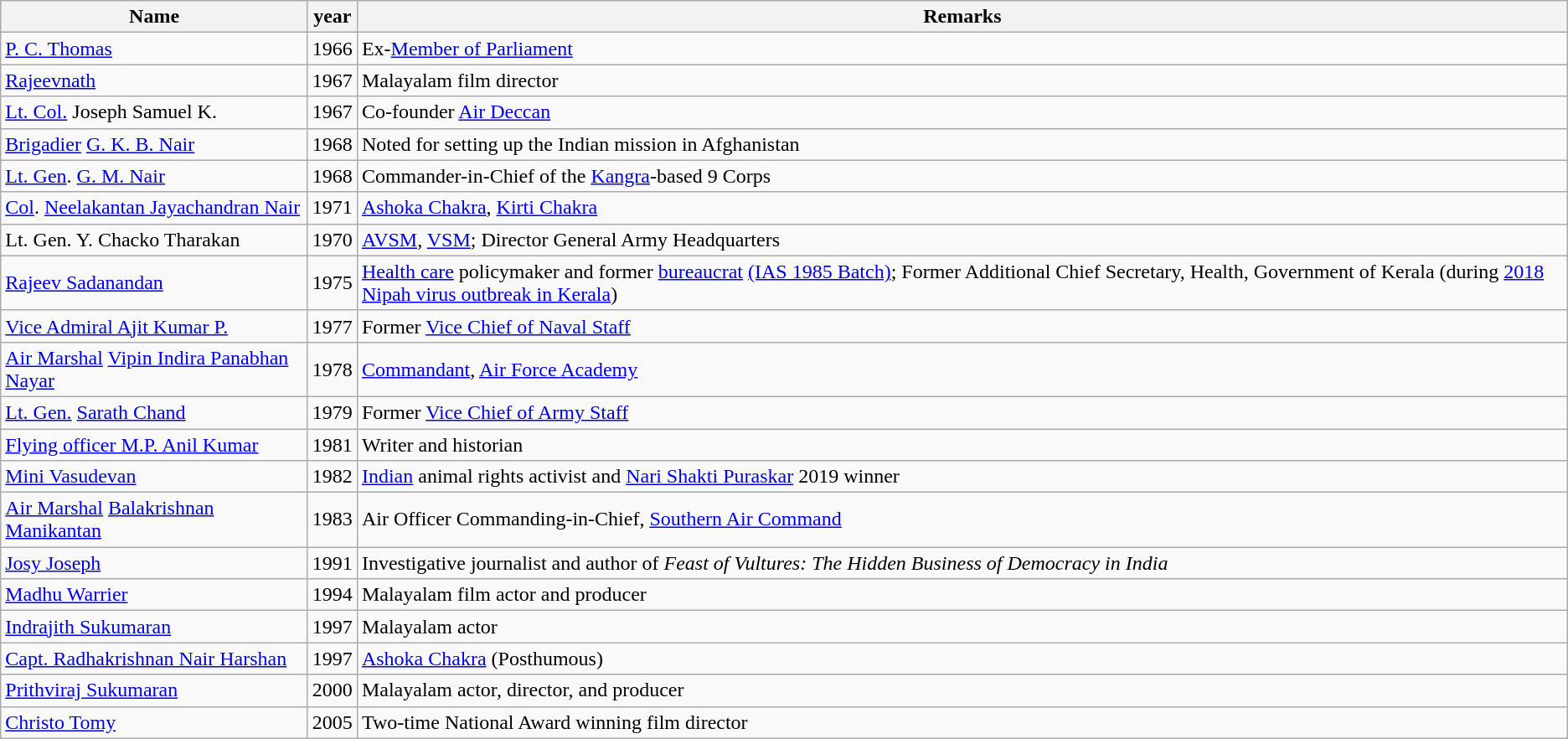<table class="wikitable sortable">
<tr>
<th>Name</th>
<th>year</th>
<th>Remarks</th>
</tr>
<tr>
<td><a href='#'>P. C. Thomas</a></td>
<td>1966</td>
<td>Ex-<a href='#'>Member of Parliament</a></td>
</tr>
<tr>
<td><a href='#'>Rajeevnath</a></td>
<td>1967</td>
<td>Malayalam film director</td>
</tr>
<tr>
<td><a href='#'>Lt. Col.</a> Joseph Samuel K.</td>
<td>1967</td>
<td>Co-founder <a href='#'>Air Deccan</a></td>
</tr>
<tr>
<td><a href='#'>Brigadier</a> <a href='#'>G. K. B. Nair</a></td>
<td>1968</td>
<td>Noted for setting up the Indian mission in Afghanistan</td>
</tr>
<tr>
<td><a href='#'>Lt. Gen</a>. <a href='#'>G. M. Nair</a></td>
<td>1968</td>
<td>Commander-in-Chief of the <a href='#'>Kangra</a>-based 9 Corps</td>
</tr>
<tr>
<td><a href='#'>Col</a>. <a href='#'>Neelakantan Jayachandran Nair</a></td>
<td>1971</td>
<td><a href='#'>Ashoka Chakra</a>, <a href='#'>Kirti Chakra</a></td>
</tr>
<tr>
<td>Lt. Gen. Y. Chacko Tharakan</td>
<td>1970</td>
<td><a href='#'>AVSM</a>, <a href='#'>VSM</a>; Director General Army Headquarters</td>
</tr>
<tr>
<td><a href='#'>Rajeev Sadanandan</a></td>
<td>1975</td>
<td><a href='#'>Health care</a> policymaker and former <a href='#'>bureaucrat</a> <a href='#'>(IAS 1985 Batch)</a>; Former Additional Chief Secretary, Health, Government of Kerala (during <a href='#'>2018 Nipah virus outbreak in Kerala</a>) </td>
</tr>
<tr>
<td><a href='#'>Vice Admiral Ajit Kumar P.</a></td>
<td>1977</td>
<td>Former <a href='#'>Vice Chief of Naval Staff</a></td>
</tr>
<tr>
<td><a href='#'>Air Marshal</a> <a href='#'>Vipin Indira Panabhan Nayar</a></td>
<td>1978</td>
<td><a href='#'>Commandant</a>, <a href='#'>Air Force Academy</a></td>
</tr>
<tr>
<td><a href='#'>Lt. Gen.</a> <a href='#'>Sarath Chand</a></td>
<td>1979</td>
<td>Former  <a href='#'>Vice Chief of Army Staff</a></td>
</tr>
<tr>
<td><a href='#'>Flying officer M.P. Anil Kumar</a></td>
<td>1981</td>
<td>Writer and historian</td>
</tr>
<tr>
<td><a href='#'>Mini Vasudevan</a></td>
<td>1982</td>
<td><a href='#'>Indian</a> animal rights activist and  <a href='#'>Nari Shakti Puraskar</a> 2019 winner</td>
</tr>
<tr>
<td><a href='#'>Air Marshal</a> <a href='#'>Balakrishnan Manikantan</a></td>
<td>1983</td>
<td>Air Officer Commanding-in-Chief, <a href='#'>Southern Air Command</a></td>
</tr>
<tr>
<td><a href='#'>Josy Joseph</a></td>
<td>1991</td>
<td>Investigative journalist and author of <em>Feast of Vultures: The Hidden Business of Democracy in India</em></td>
</tr>
<tr>
<td><a href='#'>Madhu Warrier</a></td>
<td>1994</td>
<td>Malayalam film actor and producer</td>
</tr>
<tr>
<td><a href='#'>Indrajith Sukumaran</a></td>
<td>1997</td>
<td>Malayalam actor</td>
</tr>
<tr>
<td><a href='#'>Capt. Radhakrishnan Nair Harshan</a></td>
<td>1997</td>
<td><a href='#'>Ashoka Chakra</a> (Posthumous)</td>
</tr>
<tr>
<td><a href='#'>Prithviraj Sukumaran</a></td>
<td>2000</td>
<td>Malayalam actor, director, and producer</td>
</tr>
<tr>
<td><a href='#'>Christo Tomy</a></td>
<td>2005</td>
<td>Two-time National Award winning film director</td>
</tr>
</table>
